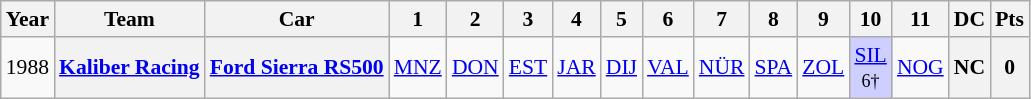<table class="wikitable" style="text-align:center; font-size:90%">
<tr>
<th>Year</th>
<th>Team</th>
<th>Car</th>
<th>1</th>
<th>2</th>
<th>3</th>
<th>4</th>
<th>5</th>
<th>6</th>
<th>7</th>
<th>8</th>
<th>9</th>
<th>10</th>
<th>11</th>
<th>DC</th>
<th>Pts</th>
</tr>
<tr>
<td>1988</td>
<th> <a href='#'>Kaliber Racing</a></th>
<th><a href='#'>Ford Sierra RS500</a></th>
<td><a href='#'>MNZ</a></td>
<td><a href='#'>DON</a></td>
<td><a href='#'>EST</a></td>
<td><a href='#'>JAR</a></td>
<td><a href='#'>DIJ</a></td>
<td><a href='#'>VAL</a></td>
<td><a href='#'>NÜR</a></td>
<td><a href='#'>SPA</a></td>
<td><a href='#'>ZOL</a></td>
<td style="background:#CFCFFF;"><a href='#'>SIL</a><br><small>6†</small></td>
<td><a href='#'>NOG</a></td>
<th>NC</th>
<th>0</th>
</tr>
</table>
